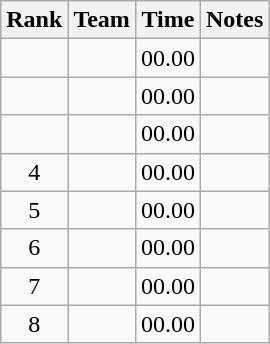<table class="wikitable sortable plainrowheaders" style="text-align:center">
<tr>
<th scope="col">Rank</th>
<th scope="col">Team</th>
<th scope="col">Time</th>
<th scope="col">Notes</th>
</tr>
<tr>
<td></td>
<td></td>
<td>00.00</td>
<td></td>
</tr>
<tr>
<td></td>
<td></td>
<td>00.00</td>
<td></td>
</tr>
<tr>
<td></td>
<td></td>
<td>00.00</td>
<td></td>
</tr>
<tr>
<td>4</td>
<td></td>
<td>00.00</td>
<td></td>
</tr>
<tr>
<td>5</td>
<td></td>
<td>00.00</td>
<td></td>
</tr>
<tr>
<td>6</td>
<td></td>
<td>00.00</td>
<td></td>
</tr>
<tr>
<td>7</td>
<td></td>
<td>00.00</td>
<td></td>
</tr>
<tr>
<td>8</td>
<td></td>
<td>00.00</td>
<td></td>
</tr>
</table>
